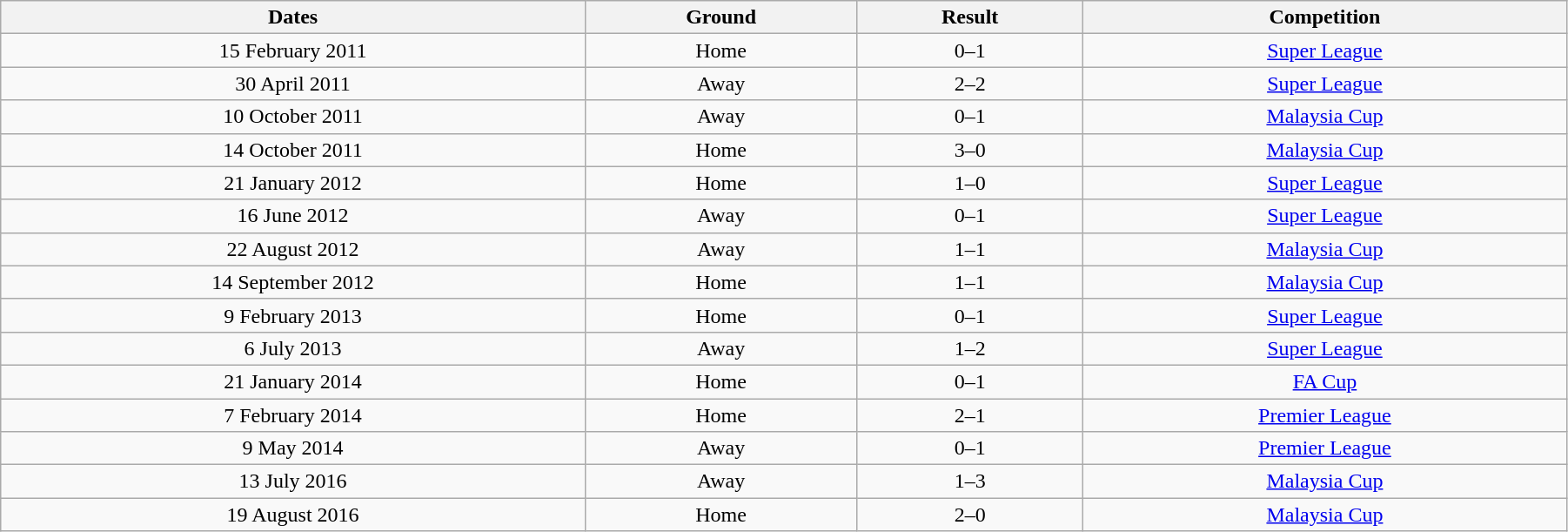<table class="wikitable" style="width:95%;text-align:center">
<tr>
<th>Dates</th>
<th>Ground</th>
<th>Result</th>
<th>Competition</th>
</tr>
<tr>
<td>15 February 2011</td>
<td>Home</td>
<td>0–1</td>
<td><a href='#'>Super League</a></td>
</tr>
<tr>
<td>30 April 2011</td>
<td>Away</td>
<td>2–2</td>
<td><a href='#'>Super League</a></td>
</tr>
<tr>
<td>10 October 2011</td>
<td>Away</td>
<td>0–1</td>
<td><a href='#'>Malaysia Cup</a></td>
</tr>
<tr>
<td>14 October 2011</td>
<td>Home</td>
<td>3–0</td>
<td><a href='#'>Malaysia Cup</a></td>
</tr>
<tr>
<td>21 January 2012</td>
<td>Home</td>
<td>1–0</td>
<td><a href='#'>Super League</a></td>
</tr>
<tr>
<td>16 June 2012</td>
<td>Away</td>
<td>0–1</td>
<td><a href='#'>Super League</a></td>
</tr>
<tr>
<td>22 August 2012</td>
<td>Away</td>
<td>1–1</td>
<td><a href='#'>Malaysia Cup</a></td>
</tr>
<tr>
<td>14 September 2012</td>
<td>Home</td>
<td>1–1</td>
<td><a href='#'>Malaysia Cup</a></td>
</tr>
<tr>
<td>9 February 2013</td>
<td>Home</td>
<td>0–1</td>
<td><a href='#'>Super League</a></td>
</tr>
<tr>
<td>6 July 2013</td>
<td>Away</td>
<td>1–2</td>
<td><a href='#'>Super League</a></td>
</tr>
<tr>
<td>21 January 2014</td>
<td>Home</td>
<td>0–1</td>
<td><a href='#'>FA Cup</a></td>
</tr>
<tr>
<td>7 February 2014</td>
<td>Home</td>
<td>2–1</td>
<td><a href='#'>Premier League</a></td>
</tr>
<tr>
<td>9 May 2014</td>
<td>Away</td>
<td>0–1</td>
<td><a href='#'>Premier League</a></td>
</tr>
<tr>
<td>13 July 2016</td>
<td>Away</td>
<td>1–3</td>
<td><a href='#'>Malaysia Cup</a></td>
</tr>
<tr>
<td>19 August 2016</td>
<td>Home</td>
<td>2–0</td>
<td><a href='#'>Malaysia Cup</a></td>
</tr>
</table>
